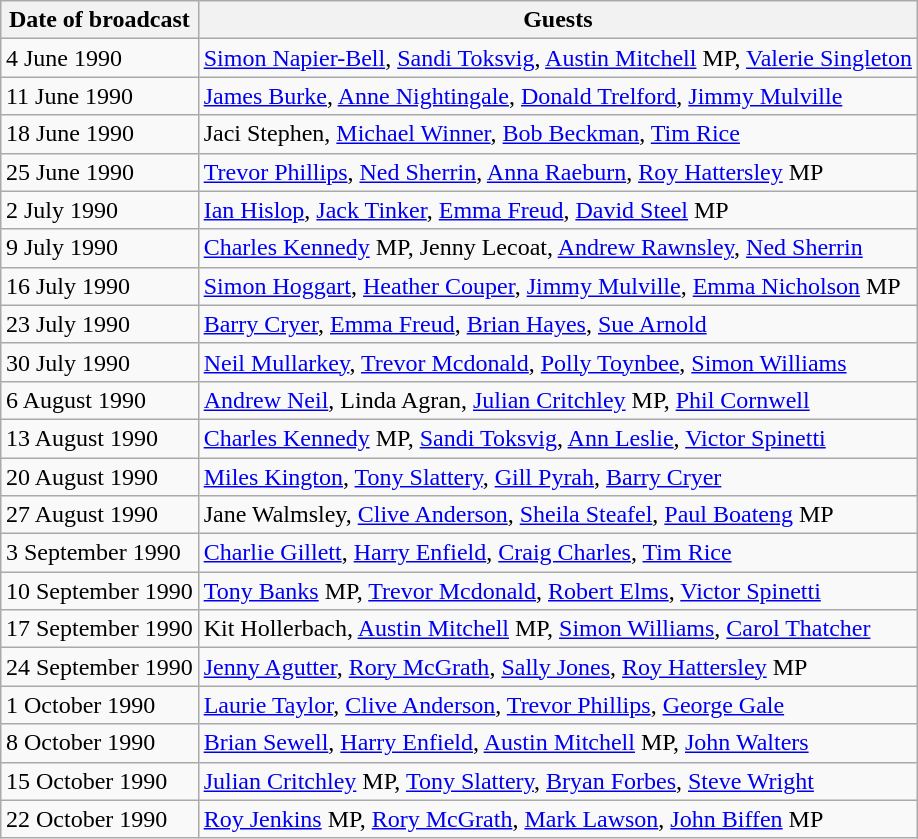<table class="wikitable" style="margin: 1em auto 1em auto">
<tr>
<th>Date of broadcast</th>
<th>Guests</th>
</tr>
<tr>
<td>4 June 1990</td>
<td><a href='#'>Simon Napier-Bell</a>, <a href='#'>Sandi Toksvig</a>, <a href='#'>Austin Mitchell</a> MP, <a href='#'>Valerie Singleton</a></td>
</tr>
<tr>
<td>11 June 1990</td>
<td><a href='#'>James Burke</a>, <a href='#'>Anne Nightingale</a>, <a href='#'>Donald Trelford</a>, <a href='#'>Jimmy Mulville</a></td>
</tr>
<tr>
<td>18 June 1990</td>
<td>Jaci Stephen, <a href='#'>Michael Winner</a>, <a href='#'>Bob Beckman</a>, <a href='#'>Tim Rice</a></td>
</tr>
<tr>
<td>25 June 1990</td>
<td><a href='#'>Trevor Phillips</a>, <a href='#'>Ned Sherrin</a>, <a href='#'>Anna Raeburn</a>, <a href='#'>Roy Hattersley</a> MP</td>
</tr>
<tr>
<td>2 July 1990</td>
<td><a href='#'>Ian Hislop</a>, <a href='#'>Jack Tinker</a>, <a href='#'>Emma Freud</a>, <a href='#'>David Steel</a> MP</td>
</tr>
<tr>
<td>9 July 1990</td>
<td><a href='#'>Charles Kennedy</a> MP, Jenny Lecoat, <a href='#'>Andrew Rawnsley</a>, <a href='#'>Ned Sherrin</a></td>
</tr>
<tr>
<td>16 July 1990</td>
<td><a href='#'>Simon Hoggart</a>, <a href='#'>Heather Couper</a>, <a href='#'>Jimmy Mulville</a>, <a href='#'>Emma Nicholson</a> MP</td>
</tr>
<tr>
<td>23 July 1990</td>
<td><a href='#'>Barry Cryer</a>, <a href='#'>Emma Freud</a>, <a href='#'>Brian Hayes</a>, <a href='#'>Sue Arnold</a></td>
</tr>
<tr>
<td>30 July 1990</td>
<td><a href='#'>Neil Mullarkey</a>, <a href='#'>Trevor Mcdonald</a>, <a href='#'>Polly Toynbee</a>, <a href='#'>Simon Williams</a></td>
</tr>
<tr>
<td>6 August 1990</td>
<td><a href='#'>Andrew Neil</a>, Linda Agran, <a href='#'>Julian Critchley</a> MP, <a href='#'>Phil Cornwell</a></td>
</tr>
<tr>
<td>13 August 1990</td>
<td><a href='#'>Charles Kennedy</a> MP, <a href='#'>Sandi Toksvig</a>, <a href='#'>Ann Leslie</a>, <a href='#'>Victor Spinetti</a></td>
</tr>
<tr>
<td>20 August 1990</td>
<td><a href='#'>Miles Kington</a>, <a href='#'>Tony Slattery</a>, <a href='#'>Gill Pyrah</a>, <a href='#'>Barry Cryer</a></td>
</tr>
<tr>
<td>27 August 1990</td>
<td>Jane Walmsley, <a href='#'>Clive Anderson</a>, <a href='#'>Sheila Steafel</a>, <a href='#'>Paul Boateng</a> MP</td>
</tr>
<tr>
<td>3 September 1990</td>
<td><a href='#'>Charlie Gillett</a>, <a href='#'>Harry Enfield</a>, <a href='#'>Craig Charles</a>, <a href='#'>Tim Rice</a></td>
</tr>
<tr>
<td>10 September 1990</td>
<td><a href='#'>Tony Banks</a> MP, <a href='#'>Trevor Mcdonald</a>, <a href='#'>Robert Elms</a>, <a href='#'>Victor Spinetti</a></td>
</tr>
<tr>
<td>17 September 1990</td>
<td>Kit Hollerbach, <a href='#'>Austin Mitchell</a> MP, <a href='#'>Simon Williams</a>, <a href='#'>Carol Thatcher</a></td>
</tr>
<tr>
<td>24 September 1990</td>
<td><a href='#'>Jenny Agutter</a>, <a href='#'>Rory McGrath</a>, <a href='#'>Sally Jones</a>, <a href='#'>Roy Hattersley</a> MP</td>
</tr>
<tr>
<td>1 October 1990</td>
<td><a href='#'>Laurie Taylor</a>, <a href='#'>Clive Anderson</a>, <a href='#'>Trevor Phillips</a>, <a href='#'>George Gale</a></td>
</tr>
<tr>
<td>8 October 1990</td>
<td><a href='#'>Brian Sewell</a>, <a href='#'>Harry Enfield</a>, <a href='#'>Austin Mitchell</a> MP, <a href='#'>John Walters</a></td>
</tr>
<tr>
<td>15 October 1990</td>
<td><a href='#'>Julian Critchley</a> MP, <a href='#'>Tony Slattery</a>, <a href='#'>Bryan Forbes</a>, <a href='#'>Steve Wright</a></td>
</tr>
<tr>
<td>22 October 1990</td>
<td><a href='#'>Roy Jenkins</a> MP, <a href='#'>Rory McGrath</a>, <a href='#'>Mark Lawson</a>, <a href='#'>John Biffen</a> MP</td>
</tr>
</table>
